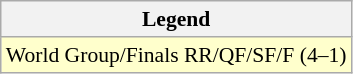<table class="wikitable" style="font-size:90%">
<tr>
<th>Legend</th>
</tr>
<tr bgcolor="#ffc">
<td>World Group/Finals RR/QF/SF/F (4–1)</td>
</tr>
</table>
